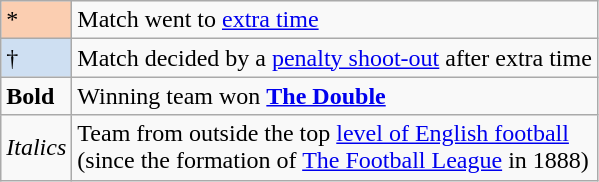<table class="wikitable">
<tr>
<td style="background:#fbceb1;">*</td>
<td>Match went to <a href='#'>extra time</a></td>
</tr>
<tr>
<td style="background:#cedff2;">†</td>
<td>Match decided by a <a href='#'>penalty shoot-out</a> after extra time</td>
</tr>
<tr>
<td><strong>Bold</strong></td>
<td>Winning team won <strong><a href='#'>The Double</a></strong></td>
</tr>
<tr>
<td><em>Italics</em></td>
<td>Team from outside the top <a href='#'>level of English football</a><br>(since the formation of <a href='#'>The Football League</a> in 1888)</td>
</tr>
</table>
